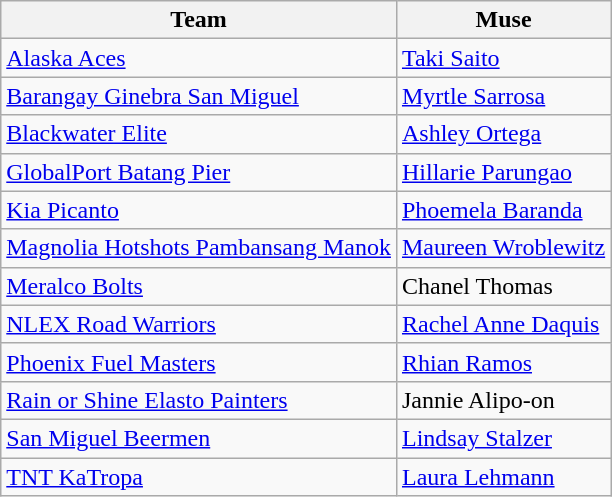<table class="wikitable sortable sortable">
<tr>
<th style= width="50%">Team</th>
<th style= width="60%">Muse</th>
</tr>
<tr>
<td><a href='#'>Alaska Aces</a></td>
<td><a href='#'>Taki Saito</a></td>
</tr>
<tr>
<td><a href='#'>Barangay Ginebra San Miguel</a></td>
<td><a href='#'>Myrtle Sarrosa</a></td>
</tr>
<tr>
<td><a href='#'>Blackwater Elite</a></td>
<td><a href='#'>Ashley Ortega</a></td>
</tr>
<tr>
<td><a href='#'>GlobalPort Batang Pier</a></td>
<td><a href='#'>Hillarie Parungao</a></td>
</tr>
<tr>
<td><a href='#'>Kia Picanto</a></td>
<td><a href='#'>Phoemela Baranda</a></td>
</tr>
<tr>
<td><a href='#'>Magnolia Hotshots Pambansang Manok</a></td>
<td><a href='#'>Maureen Wroblewitz</a></td>
</tr>
<tr>
<td><a href='#'>Meralco Bolts</a></td>
<td>Chanel Thomas</td>
</tr>
<tr>
<td><a href='#'>NLEX Road Warriors</a></td>
<td><a href='#'>Rachel Anne Daquis</a></td>
</tr>
<tr>
<td><a href='#'>Phoenix Fuel Masters</a></td>
<td><a href='#'>Rhian Ramos</a></td>
</tr>
<tr>
<td><a href='#'>Rain or Shine Elasto Painters</a></td>
<td>Jannie Alipo-on</td>
</tr>
<tr>
<td><a href='#'>San Miguel Beermen</a></td>
<td><a href='#'>Lindsay Stalzer</a></td>
</tr>
<tr>
<td><a href='#'>TNT KaTropa</a></td>
<td><a href='#'>Laura Lehmann</a></td>
</tr>
</table>
